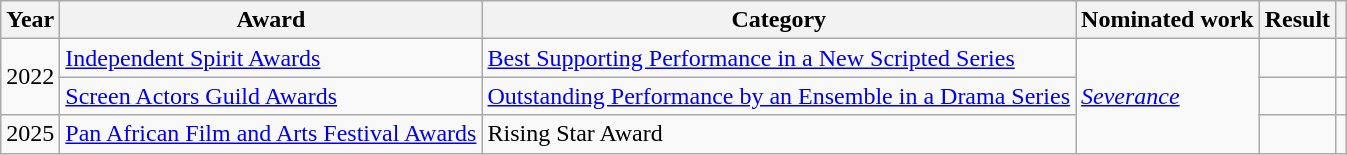<table class="wikitable sortable">
<tr>
<th scope="col">Year</th>
<th scope="col">Award</th>
<th scope="col">Category</th>
<th scope="col">Nominated work</th>
<th scope="col">Result</th>
<th scope="col" class="unsortable"></th>
</tr>
<tr>
<td rowspan="2">2022</td>
<td><a href='#'>Independent Spirit Awards</a></td>
<td><a href='#'>Best Supporting Performance in a New Scripted Series</a></td>
<td rowspan="3"><em><a href='#'>Severance</a></em></td>
<td></td>
<td style="text-align:center"></td>
</tr>
<tr>
<td><a href='#'>Screen Actors Guild Awards</a></td>
<td><a href='#'>Outstanding Performance by an Ensemble in a Drama Series</a></td>
<td></td>
<td style="text-align:center"></td>
</tr>
<tr>
<td>2025</td>
<td><a href='#'>Pan African Film and Arts Festival Awards</a></td>
<td>Rising Star Award</td>
<td></td>
<td style="text-align:center"></td>
</tr>
</table>
